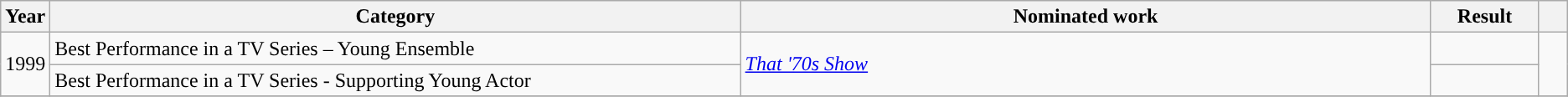<table class="wikitable">
<tr>
<th scope="col" style="width:1em;">Year</th>
<th scope="col" style="width:35em;">Category</th>
<th scope="col" style="width:35em;">Nominated work</th>
<th scope="col" style="width:5em;">Result</th>
<th scope="col" style="width:1em;"></th>
</tr>
<tr>
<td rowspan="2">1999</td>
<td>Best Performance in a TV Series – Young Ensemble</td>
<td rowspan="2"><em><a href='#'>That '70s Show</a></em></td>
<td></td>
<td style="text-align:center;" rowspan="2"></td>
</tr>
<tr>
<td>Best Performance in a TV Series - Supporting Young Actor</td>
<td></td>
</tr>
<tr>
</tr>
</table>
